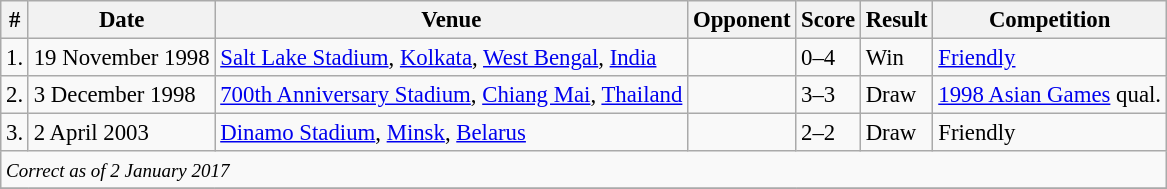<table class="wikitable" style="font-size:95%;">
<tr>
<th>#</th>
<th>Date</th>
<th>Venue</th>
<th>Opponent</th>
<th>Score</th>
<th>Result</th>
<th>Competition</th>
</tr>
<tr>
<td>1.</td>
<td>19 November 1998</td>
<td><a href='#'>Salt Lake Stadium</a>, <a href='#'>Kolkata</a>, <a href='#'>West Bengal</a>, <a href='#'>India</a></td>
<td></td>
<td>0–4</td>
<td>Win</td>
<td><a href='#'>Friendly</a></td>
</tr>
<tr>
<td>2.</td>
<td>3 December 1998</td>
<td><a href='#'>700th Anniversary Stadium</a>, <a href='#'>Chiang Mai</a>, <a href='#'>Thailand</a></td>
<td></td>
<td>3–3</td>
<td>Draw</td>
<td><a href='#'>1998 Asian Games</a> qual.</td>
</tr>
<tr>
<td>3.</td>
<td>2 April 2003</td>
<td><a href='#'>Dinamo Stadium</a>, <a href='#'>Minsk</a>, <a href='#'>Belarus</a></td>
<td></td>
<td>2–2</td>
<td>Draw</td>
<td>Friendly</td>
</tr>
<tr>
<td colspan="15"><small><em>Correct as of 2 January 2017</em></small></td>
</tr>
<tr>
</tr>
</table>
